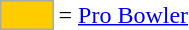<table>
<tr>
<td style="background:#fc0; border:1px solid #aaa; width:2em;"></td>
<td>= <a href='#'>Pro Bowler</a></td>
</tr>
</table>
